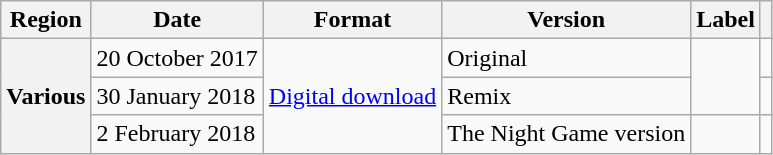<table class="wikitable plainrowheaders">
<tr>
<th scope="col">Region</th>
<th scope="col">Date</th>
<th scope="col">Format</th>
<th scope="col">Version</th>
<th scope="col">Label</th>
<th scope="col"></th>
</tr>
<tr>
<th scope="row" rowspan="3">Various</th>
<td>20 October 2017</td>
<td rowspan="3"><a href='#'>Digital download</a></td>
<td>Original</td>
<td rowspan="2"></td>
<td></td>
</tr>
<tr>
<td>30 January 2018</td>
<td>Remix</td>
<td></td>
</tr>
<tr>
<td>2 February 2018</td>
<td>The Night Game version</td>
<td></td>
<td></td>
</tr>
</table>
